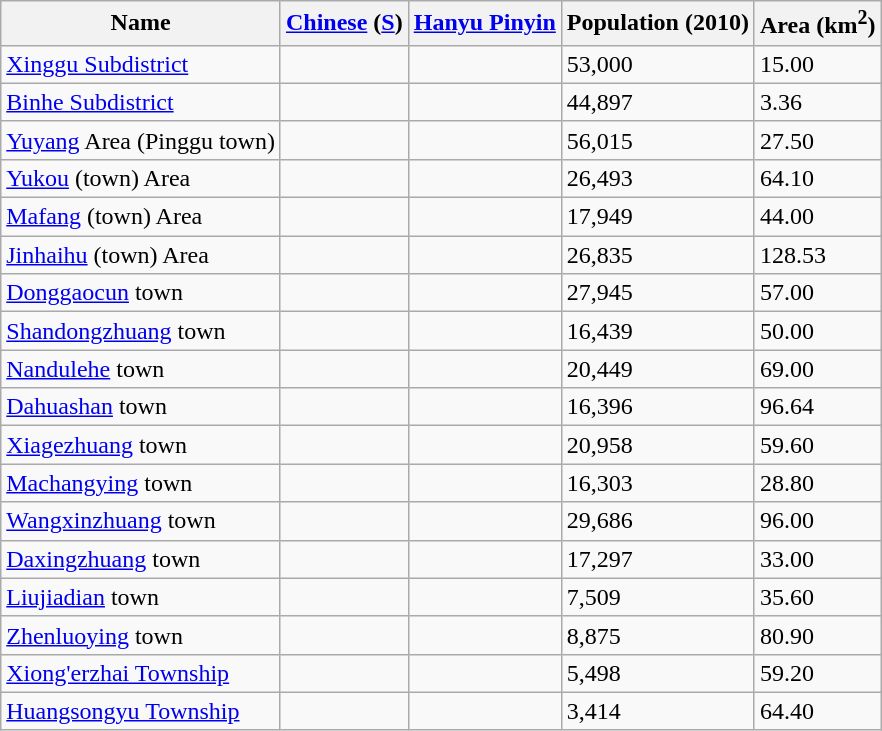<table class="wikitable">
<tr>
<th>Name</th>
<th><a href='#'>Chinese</a> (<a href='#'>S</a>)</th>
<th><a href='#'>Hanyu Pinyin</a></th>
<th>Population (2010)</th>
<th>Area (km<sup>2</sup>)</th>
</tr>
<tr>
<td><a href='#'>Xinggu Subdistrict</a></td>
<td></td>
<td></td>
<td>53,000</td>
<td>15.00</td>
</tr>
<tr>
<td><a href='#'>Binhe Subdistrict</a></td>
<td></td>
<td></td>
<td>44,897</td>
<td>3.36</td>
</tr>
<tr>
<td><a href='#'>Yuyang</a> Area (Pinggu town)</td>
<td></td>
<td></td>
<td>56,015</td>
<td>27.50</td>
</tr>
<tr>
<td><a href='#'>Yukou</a> (town) Area</td>
<td></td>
<td></td>
<td>26,493</td>
<td>64.10</td>
</tr>
<tr>
<td><a href='#'>Mafang</a> (town) Area</td>
<td></td>
<td></td>
<td>17,949</td>
<td>44.00</td>
</tr>
<tr>
<td><a href='#'>Jinhaihu</a> (town) Area</td>
<td></td>
<td></td>
<td>26,835</td>
<td>128.53</td>
</tr>
<tr>
<td><a href='#'>Donggaocun</a> town</td>
<td></td>
<td></td>
<td>27,945</td>
<td>57.00</td>
</tr>
<tr>
<td><a href='#'>Shandongzhuang</a> town</td>
<td></td>
<td></td>
<td>16,439</td>
<td>50.00</td>
</tr>
<tr>
<td><a href='#'>Nandulehe</a> town</td>
<td></td>
<td></td>
<td>20,449</td>
<td>69.00</td>
</tr>
<tr>
<td><a href='#'>Dahuashan</a> town</td>
<td></td>
<td></td>
<td>16,396</td>
<td>96.64</td>
</tr>
<tr>
<td><a href='#'>Xiagezhuang</a> town</td>
<td></td>
<td></td>
<td>20,958</td>
<td>59.60</td>
</tr>
<tr>
<td><a href='#'>Machangying</a> town</td>
<td></td>
<td></td>
<td>16,303</td>
<td>28.80</td>
</tr>
<tr>
<td><a href='#'>Wangxinzhuang</a> town</td>
<td></td>
<td></td>
<td>29,686</td>
<td>96.00</td>
</tr>
<tr>
<td><a href='#'>Daxingzhuang</a> town</td>
<td></td>
<td></td>
<td>17,297</td>
<td>33.00</td>
</tr>
<tr>
<td><a href='#'>Liujiadian</a> town</td>
<td></td>
<td></td>
<td>7,509</td>
<td>35.60</td>
</tr>
<tr>
<td><a href='#'>Zhenluoying</a> town</td>
<td></td>
<td></td>
<td>8,875</td>
<td>80.90</td>
</tr>
<tr>
<td><a href='#'>Xiong'erzhai Township</a></td>
<td></td>
<td></td>
<td>5,498</td>
<td>59.20</td>
</tr>
<tr>
<td><a href='#'>Huangsongyu Township</a></td>
<td></td>
<td></td>
<td>3,414</td>
<td>64.40</td>
</tr>
</table>
